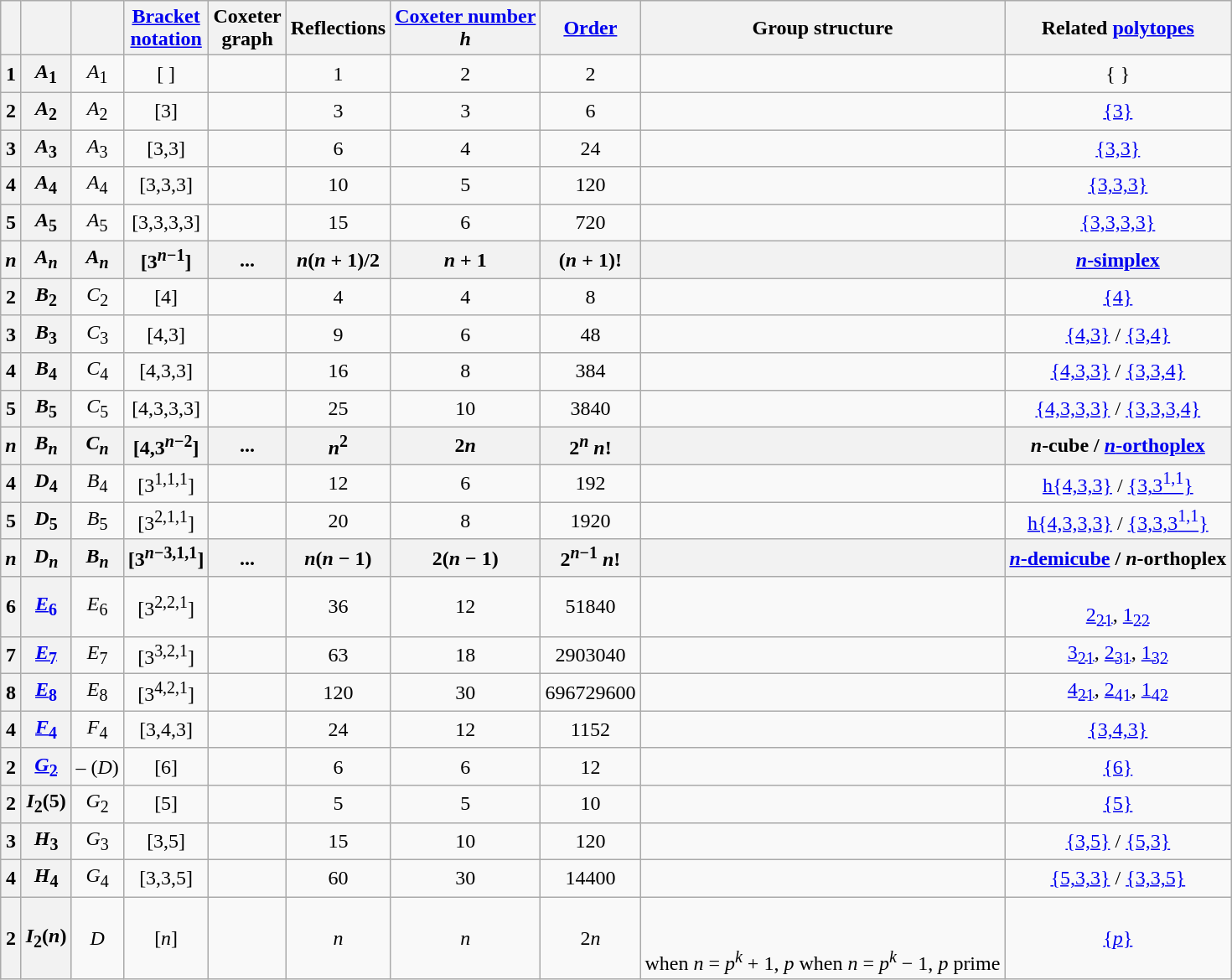<table class="wikitable sortable sort-under">
<tr>
<th></th>
<th></th>
<th></th>
<th><a href='#'>Bracket<br>notation</a></th>
<th>Coxeter<br>graph</th>
<th data-sort-type="number">Reflections<br></th>
<th data-sort-type="number"><a href='#'>Coxeter number</a><br><em>h</em></th>
<th data-sort-type="number"><a href='#'>Order</a></th>
<th>Group structure</th>
<th>Related <a href='#'>polytopes</a></th>
</tr>
<tr align=center>
<th>1</th>
<th><em>A</em><sub>1</sub></th>
<td><em>A</em><sub>1</sub></td>
<td>[ ]</td>
<td></td>
<td>1</td>
<td>2</td>
<td>2</td>
<td></td>
<td>{ }</td>
</tr>
<tr align=center>
<th>2</th>
<th><em>A</em><sub>2</sub></th>
<td><em>A</em><sub>2</sub></td>
<td>[3]</td>
<td></td>
<td>3</td>
<td>3</td>
<td>6</td>
<td></td>
<td><a href='#'>{3}</a></td>
</tr>
<tr align=center>
<th>3</th>
<th><em>A</em><sub>3</sub></th>
<td><em>A</em><sub>3</sub></td>
<td>[3,3]</td>
<td></td>
<td>6</td>
<td>4</td>
<td>24</td>
<td></td>
<td><a href='#'>{3,3}</a></td>
</tr>
<tr align=center>
<th>4</th>
<th><em>A</em><sub>4</sub></th>
<td><em>A</em><sub>4</sub></td>
<td>[3,3,3]</td>
<td></td>
<td>10</td>
<td>5</td>
<td>120</td>
<td></td>
<td><a href='#'>{3,3,3}</a></td>
</tr>
<tr align=center>
<th>5</th>
<th><em>A</em><sub>5</sub></th>
<td><em>A</em><sub>5</sub></td>
<td>[3,3,3,3]</td>
<td></td>
<td>15</td>
<td>6</td>
<td>720</td>
<td></td>
<td><a href='#'>{3,3,3,3}</a></td>
</tr>
<tr align=center>
<th><em>n</em></th>
<th><em>A</em><sub><em>n</em></sub></th>
<th><em>A</em><sub><em>n</em></sub></th>
<th>[3<sup><em>n</em>−1</sup>]</th>
<th>...</th>
<th><em>n</em>(<em>n</em> + 1)/2</th>
<th><em>n</em> + 1</th>
<th>(<em>n</em> + 1)!</th>
<th></th>
<th><a href='#'><em>n</em>-simplex</a></th>
</tr>
<tr align=center>
<th>2</th>
<th><em>B</em><sub>2</sub></th>
<td><em>C</em><sub>2</sub></td>
<td>[4]</td>
<td></td>
<td>4</td>
<td>4</td>
<td>8</td>
<td></td>
<td><a href='#'>{4}</a></td>
</tr>
<tr align=center>
<th>3</th>
<th><em>B</em><sub>3</sub></th>
<td><em>C</em><sub>3</sub></td>
<td>[4,3]</td>
<td></td>
<td>9</td>
<td>6</td>
<td>48</td>
<td></td>
<td><a href='#'>{4,3}</a> / <a href='#'>{3,4}</a></td>
</tr>
<tr align=center>
<th>4</th>
<th><em>B</em><sub>4</sub></th>
<td><em>C</em><sub>4</sub></td>
<td>[4,3,3]</td>
<td></td>
<td>16</td>
<td>8</td>
<td>384</td>
<td></td>
<td><a href='#'>{4,3,3}</a> / <a href='#'>{3,3,4}</a></td>
</tr>
<tr align=center>
<th>5</th>
<th><em>B</em><sub>5</sub></th>
<td><em>C</em><sub>5</sub></td>
<td>[4,3,3,3]</td>
<td></td>
<td>25</td>
<td>10</td>
<td>3840</td>
<td></td>
<td><a href='#'>{4,3,3,3}</a> / <a href='#'>{3,3,3,4}</a></td>
</tr>
<tr align=center>
<th><em>n</em></th>
<th><em>B</em><sub><em>n</em></sub></th>
<th><em>C</em><sub><em>n</em></sub></th>
<th>[4,3<sup><em>n</em>−2</sup>]</th>
<th>...</th>
<th><em>n</em><sup>2</sup></th>
<th>2<em>n</em></th>
<th>2<sup><em>n</em></sup> <em>n</em>!</th>
<th></th>
<th><em>n</em>-cube / <a href='#'><em>n</em>-orthoplex</a></th>
</tr>
<tr align=center>
<th>4</th>
<th><em>D</em><sub>4</sub></th>
<td><em>B</em><sub>4</sub></td>
<td>[3<sup>1,1,1</sup>]</td>
<td></td>
<td>12</td>
<td>6</td>
<td>192</td>
<td></td>
<td><a href='#'>h{4,3,3}</a> / <a href='#'>{3,3<sup>1,1</sup>}</a></td>
</tr>
<tr align=center>
<th>5</th>
<th><em>D</em><sub>5</sub></th>
<td><em>B</em><sub>5</sub></td>
<td>[3<sup>2,1,1</sup>]</td>
<td></td>
<td>20</td>
<td>8</td>
<td>1920</td>
<td></td>
<td><a href='#'>h{4,3,3,3}</a> / <a href='#'>{3,3,3<sup>1,1</sup>}</a></td>
</tr>
<tr align=center>
<th><em>n</em></th>
<th><em>D</em><sub><em>n</em></sub></th>
<th><em>B</em><sub><em>n</em></sub></th>
<th>[3<sup><em>n</em>−3,1,1</sup>]</th>
<th>...</th>
<th><em>n</em>(<em>n</em> − 1)</th>
<th>2(<em>n</em> − 1)</th>
<th>2<sup><em>n</em>−1</sup> <em>n</em>!</th>
<th></th>
<th><a href='#'><em>n</em>-demicube</a> / <em>n</em>-orthoplex</th>
</tr>
<tr align=center>
<th>6</th>
<th><a href='#'><em>E</em><sub>6</sub></a></th>
<td><em>E</em><sub>6</sub></td>
<td>[3<sup>2,2,1</sup>]</td>
<td></td>
<td>36</td>
<td>12</td>
<td>51840</td>
<td><br></td>
<td><br><a href='#'>2<sub>21</sub></a>, <a href='#'>1<sub>22</sub></a></td>
</tr>
<tr align=center>
<th>7</th>
<th><a href='#'><em>E</em><sub>7</sub></a></th>
<td><em>E</em><sub>7</sub></td>
<td>[3<sup>3,2,1</sup>]</td>
<td></td>
<td>63</td>
<td>18</td>
<td>2903040</td>
<td></td>
<td><a href='#'>3<sub>21</sub></a>, <a href='#'>2<sub>31</sub></a>, <a href='#'>1<sub>32</sub></a></td>
</tr>
<tr align=center>
<th>8</th>
<th><a href='#'><em>E</em><sub>8</sub></a></th>
<td><em>E</em><sub>8</sub></td>
<td>[3<sup>4,2,1</sup>]</td>
<td></td>
<td>120</td>
<td>30</td>
<td>696729600</td>
<td></td>
<td><a href='#'>4<sub>21</sub></a>, <a href='#'>2<sub>41</sub></a>, <a href='#'>1<sub>42</sub></a></td>
</tr>
<tr align=center>
<th>4</th>
<th><a href='#'><em>F</em><sub>4</sub></a></th>
<td><em>F</em><sub>4</sub></td>
<td>[3,4,3]</td>
<td></td>
<td>24</td>
<td>12</td>
<td>1152</td>
<td></td>
<td><a href='#'>{3,4,3}</a></td>
</tr>
<tr align=center>
<th>2</th>
<th><a href='#'><em>G</em><sub>2</sub></a></th>
<td>– (<em>D</em>)</td>
<td>[6]</td>
<td></td>
<td>6</td>
<td>6</td>
<td>12</td>
<td></td>
<td><a href='#'>{6}</a></td>
</tr>
<tr align=center>
<th>2</th>
<th><em>I</em><sub>2</sub>(5)</th>
<td><em>G</em><sub>2</sub></td>
<td>[5]</td>
<td></td>
<td>5</td>
<td>5</td>
<td>10</td>
<td></td>
<td><a href='#'>{5}</a></td>
</tr>
<tr align=center>
<th>3</th>
<th><em>H</em><sub>3</sub></th>
<td><em>G</em><sub>3</sub></td>
<td>[3,5]</td>
<td></td>
<td>15</td>
<td>10</td>
<td>120</td>
<td></td>
<td><a href='#'>{3,5}</a> / <a href='#'>{5,3}</a></td>
</tr>
<tr align=center>
<th>4</th>
<th><em>H</em><sub>4</sub></th>
<td><em>G</em><sub>4</sub></td>
<td>[3,3,5]</td>
<td></td>
<td>60</td>
<td>30</td>
<td>14400</td>
<td></td>
<td><a href='#'>{5,3,3}</a> / <a href='#'>{3,3,5}</a></td>
</tr>
<tr align=center>
<th>2</th>
<th><em>I</em><sub>2</sub>(<em>n</em>)</th>
<td><em>D</em></td>
<td>[<em>n</em>]</td>
<td></td>
<td><em>n</em></td>
<td><em>n</em></td>
<td>2<em>n</em></td>
<td><br><br> when <em>n</em> = <em>p</em><sup><em>k</em></sup> + 1, <em>p</em> when <em>n</em> = <em>p</em><sup><em>k</em></sup> − 1, <em>p</em> prime</td>
<td><a href='#'>{<em>p</em>}</a></td>
</tr>
</table>
